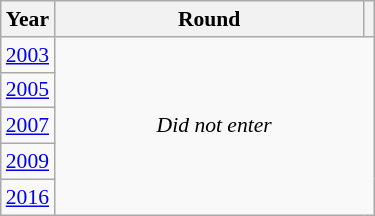<table class="wikitable" style="text-align: center; font-size:90%">
<tr>
<th>Year</th>
<th style="width:200px">Round</th>
<th></th>
</tr>
<tr>
<td><a href='#'>2003</a></td>
<td colspan="2" rowspan="5"><em>Did not enter</em></td>
</tr>
<tr>
<td><a href='#'>2005</a></td>
</tr>
<tr>
<td><a href='#'>2007</a></td>
</tr>
<tr>
<td><a href='#'>2009</a></td>
</tr>
<tr>
<td><a href='#'>2016</a></td>
</tr>
</table>
